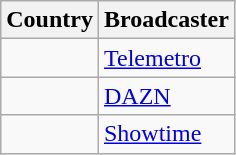<table class="wikitable">
<tr>
<th align=center>Country</th>
<th align=center>Broadcaster</th>
</tr>
<tr>
<td></td>
<td><a href='#'>Telemetro</a></td>
</tr>
<tr>
<td></td>
<td><a href='#'>DAZN</a></td>
</tr>
<tr>
<td></td>
<td><a href='#'>Showtime</a></td>
</tr>
</table>
